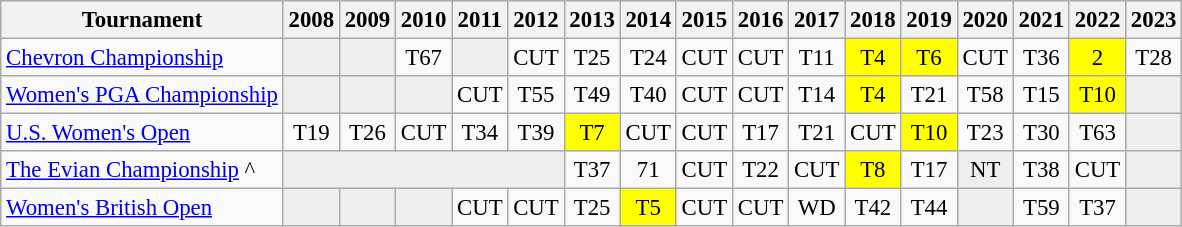<table class="wikitable" style="font-size:95%;text-align:center;">
<tr>
<th>Tournament</th>
<th>2008</th>
<th>2009</th>
<th>2010</th>
<th>2011</th>
<th>2012</th>
<th>2013</th>
<th>2014</th>
<th>2015</th>
<th>2016</th>
<th>2017</th>
<th>2018</th>
<th>2019</th>
<th>2020</th>
<th>2021</th>
<th>2022</th>
<th>2023</th>
</tr>
<tr>
<td align=left><a href='#'>Chevron Championship</a></td>
<td style="background:#eeeeee;"></td>
<td style="background:#eeeeee;"></td>
<td>T67</td>
<td style="background:#eeeeee;"></td>
<td>CUT</td>
<td>T25</td>
<td>T24</td>
<td>CUT</td>
<td>CUT</td>
<td>T11</td>
<td style="background:yellow;">T4</td>
<td style="background:yellow;">T6</td>
<td>CUT</td>
<td>T36</td>
<td style="background:yellow;">2</td>
<td>T28</td>
</tr>
<tr>
<td align=left><a href='#'>Women's PGA Championship</a></td>
<td style="background:#eeeeee;"></td>
<td style="background:#eeeeee;"></td>
<td style="background:#eeeeee;"></td>
<td>CUT</td>
<td>T55</td>
<td>T49</td>
<td>T40</td>
<td>CUT</td>
<td>CUT</td>
<td>T14</td>
<td style="background:yellow;">T4</td>
<td>T21</td>
<td>T58</td>
<td>T15</td>
<td style="background:yellow;">T10</td>
<td style="background:#eeeeee;"></td>
</tr>
<tr>
<td align=left><a href='#'>U.S. Women's Open</a></td>
<td>T19</td>
<td>T26</td>
<td>CUT</td>
<td>T34</td>
<td>T39</td>
<td style="background:yellow;">T7</td>
<td>CUT</td>
<td>CUT</td>
<td>T17</td>
<td>T21</td>
<td>CUT</td>
<td style="background:yellow;">T10</td>
<td>T23</td>
<td>T30</td>
<td>T63</td>
<td style="background:#eeeeee;"></td>
</tr>
<tr>
<td align=left><a href='#'>The Evian Championship</a> ^</td>
<td style="background:#eeeeee;" colspan=5></td>
<td>T37</td>
<td>71</td>
<td>CUT</td>
<td>T22</td>
<td>CUT</td>
<td style="background:yellow;">T8</td>
<td>T17</td>
<td style="background:#eeeeee;">NT</td>
<td>T38</td>
<td>CUT</td>
<td style="background:#eeeeee;"></td>
</tr>
<tr>
<td align=left><a href='#'>Women's British Open</a></td>
<td style="background:#eeeeee;"></td>
<td style="background:#eeeeee;"></td>
<td style="background:#eeeeee;"></td>
<td>CUT</td>
<td>CUT</td>
<td>T25</td>
<td style="background:yellow;">T5</td>
<td>CUT</td>
<td>CUT</td>
<td>WD</td>
<td>T42</td>
<td>T44</td>
<td style="background:#eeeeee;"></td>
<td>T59</td>
<td>T37</td>
<td style="background:#eeeeee;"></td>
</tr>
</table>
